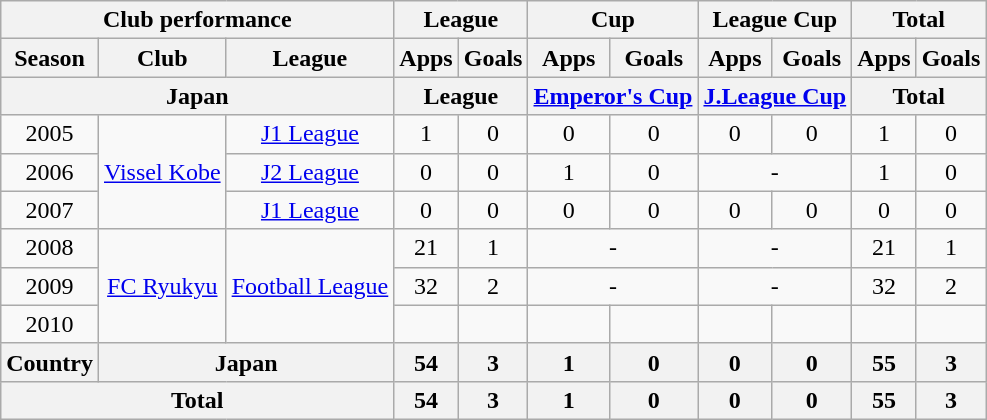<table class="wikitable" style="text-align:center;">
<tr>
<th colspan=3>Club performance</th>
<th colspan=2>League</th>
<th colspan=2>Cup</th>
<th colspan=2>League Cup</th>
<th colspan=2>Total</th>
</tr>
<tr>
<th>Season</th>
<th>Club</th>
<th>League</th>
<th>Apps</th>
<th>Goals</th>
<th>Apps</th>
<th>Goals</th>
<th>Apps</th>
<th>Goals</th>
<th>Apps</th>
<th>Goals</th>
</tr>
<tr>
<th colspan=3>Japan</th>
<th colspan=2>League</th>
<th colspan=2><a href='#'>Emperor's Cup</a></th>
<th colspan=2><a href='#'>J.League Cup</a></th>
<th colspan=2>Total</th>
</tr>
<tr>
<td>2005</td>
<td rowspan="3"><a href='#'>Vissel Kobe</a></td>
<td><a href='#'>J1 League</a></td>
<td>1</td>
<td>0</td>
<td>0</td>
<td>0</td>
<td>0</td>
<td>0</td>
<td>1</td>
<td>0</td>
</tr>
<tr>
<td>2006</td>
<td><a href='#'>J2 League</a></td>
<td>0</td>
<td>0</td>
<td>1</td>
<td>0</td>
<td colspan="2">-</td>
<td>1</td>
<td>0</td>
</tr>
<tr>
<td>2007</td>
<td><a href='#'>J1 League</a></td>
<td>0</td>
<td>0</td>
<td>0</td>
<td>0</td>
<td>0</td>
<td>0</td>
<td>0</td>
<td>0</td>
</tr>
<tr>
<td>2008</td>
<td rowspan="3"><a href='#'>FC Ryukyu</a></td>
<td rowspan="3"><a href='#'>Football League</a></td>
<td>21</td>
<td>1</td>
<td colspan="2">-</td>
<td colspan="2">-</td>
<td>21</td>
<td>1</td>
</tr>
<tr>
<td>2009</td>
<td>32</td>
<td>2</td>
<td colspan="2">-</td>
<td colspan="2">-</td>
<td>32</td>
<td>2</td>
</tr>
<tr>
<td>2010</td>
<td></td>
<td></td>
<td></td>
<td></td>
<td></td>
<td></td>
<td></td>
<td></td>
</tr>
<tr>
<th rowspan=1>Country</th>
<th colspan=2>Japan</th>
<th>54</th>
<th>3</th>
<th>1</th>
<th>0</th>
<th>0</th>
<th>0</th>
<th>55</th>
<th>3</th>
</tr>
<tr>
<th colspan=3>Total</th>
<th>54</th>
<th>3</th>
<th>1</th>
<th>0</th>
<th>0</th>
<th>0</th>
<th>55</th>
<th>3</th>
</tr>
</table>
